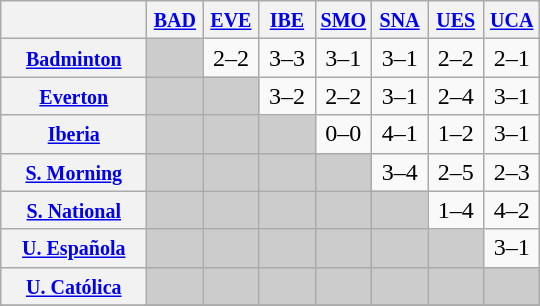<table class="wikitable" style="text-align:center">
<tr>
<th width="90"> </th>
<th width="30"><small><a href='#'>BAD</a></small></th>
<th width="30"><small><a href='#'>EVE</a></small></th>
<th width="30"><small><a href='#'>IBE</a></small></th>
<th width="30"><small><a href='#'>SMO</a></small></th>
<th width="30"><small><a href='#'>SNA</a></small></th>
<th width="30"><small><a href='#'>UES</a></small></th>
<th width="30"><small><a href='#'>UCA</a></small></th>
</tr>
<tr>
<th><small><a href='#'>Badminton</a></small></th>
<td bgcolor="#CCCCCC"></td>
<td>2–2</td>
<td>3–3</td>
<td>3–1</td>
<td>3–1</td>
<td>2–2</td>
<td>2–1</td>
</tr>
<tr>
<th><small><a href='#'>Everton</a></small></th>
<td bgcolor="#CCCCCC"></td>
<td bgcolor="#CCCCCC"></td>
<td>3–2</td>
<td>2–2</td>
<td>3–1</td>
<td>2–4</td>
<td>3–1</td>
</tr>
<tr>
<th><small><a href='#'>Iberia</a></small></th>
<td bgcolor="#CCCCCC"></td>
<td bgcolor="#CCCCCC"></td>
<td bgcolor="#CCCCCC"></td>
<td>0–0</td>
<td>4–1</td>
<td>1–2</td>
<td>3–1</td>
</tr>
<tr>
<th><small><a href='#'>S. Morning</a></small></th>
<td bgcolor="#CCCCCC"></td>
<td bgcolor="#CCCCCC"></td>
<td bgcolor="#CCCCCC"></td>
<td bgcolor="#CCCCCC"></td>
<td>3–4</td>
<td>2–5</td>
<td>2–3</td>
</tr>
<tr>
<th><small><a href='#'>S. National</a></small></th>
<td bgcolor="#CCCCCC"></td>
<td bgcolor="#CCCCCC"></td>
<td bgcolor="#CCCCCC"></td>
<td bgcolor="#CCCCCC"></td>
<td bgcolor="#CCCCCC"></td>
<td>1–4</td>
<td>4–2</td>
</tr>
<tr>
<th><small><a href='#'>U. Española</a></small></th>
<td bgcolor="#CCCCCC"></td>
<td bgcolor="#CCCCCC"></td>
<td bgcolor="#CCCCCC"></td>
<td bgcolor="#CCCCCC"></td>
<td bgcolor="#CCCCCC"></td>
<td bgcolor="#CCCCCC"></td>
<td>3–1</td>
</tr>
<tr>
<th><small><a href='#'>U. Católica</a></small></th>
<td bgcolor="#CCCCCC"></td>
<td bgcolor="#CCCCCC"></td>
<td bgcolor="#CCCCCC"></td>
<td bgcolor="#CCCCCC"></td>
<td bgcolor="#CCCCCC"></td>
<td bgcolor="#CCCCCC"></td>
<td bgcolor="#CCCCCC"></td>
</tr>
<tr>
</tr>
</table>
